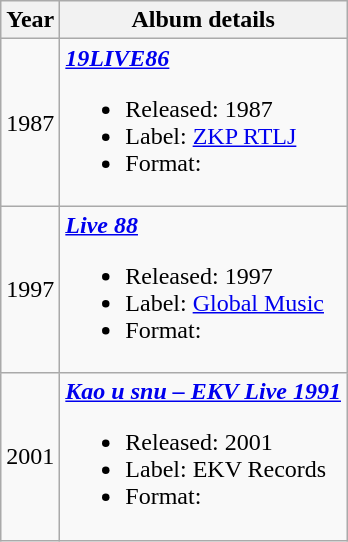<table class ="wikitable">
<tr>
<th>Year</th>
<th>Album details</th>
</tr>
<tr>
<td align="center" rowspan="1">1987</td>
<td><strong><em><a href='#'>19LIVE86</a></em></strong><br><ul><li>Released: 1987</li><li>Label: <a href='#'>ZKP RTLJ</a></li><li>Format:</li></ul></td>
</tr>
<tr>
<td align="center" rowspan="1">1997</td>
<td><strong><em><a href='#'>Live 88</a></em></strong><br><ul><li>Released: 1997</li><li>Label: <a href='#'>Global Music</a></li><li>Format:</li></ul></td>
</tr>
<tr>
<td align="center" rowspan="1">2001</td>
<td><strong><em><a href='#'>Kao u snu – EKV Live 1991</a></em></strong><br><ul><li>Released: 2001</li><li>Label: EKV Records</li><li>Format:</li></ul></td>
</tr>
</table>
